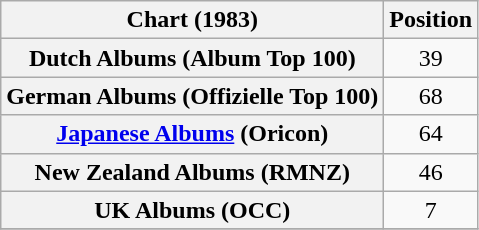<table class="wikitable sortable plainrowheaders" style="text-align:center">
<tr>
<th scope="col">Chart (1983)</th>
<th scope="col">Position</th>
</tr>
<tr>
<th scope="row">Dutch Albums (Album Top 100)</th>
<td>39</td>
</tr>
<tr>
<th scope="row">German Albums (Offizielle Top 100)</th>
<td>68</td>
</tr>
<tr>
<th scope="row"><a href='#'>Japanese Albums</a> (Oricon)</th>
<td>64</td>
</tr>
<tr>
<th scope="row">New Zealand Albums (RMNZ)</th>
<td>46</td>
</tr>
<tr>
<th scope="row">UK Albums (OCC)</th>
<td>7</td>
</tr>
<tr>
</tr>
</table>
